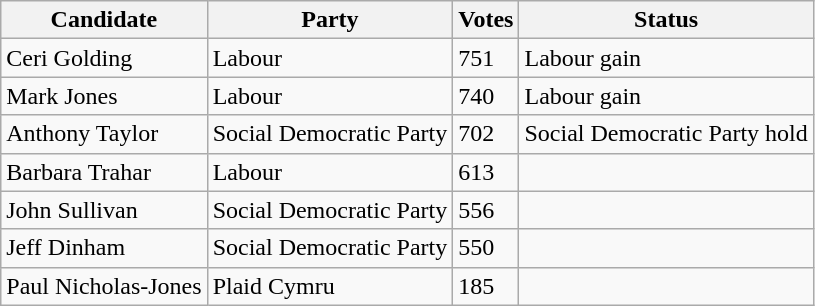<table class="wikitable sortable">
<tr>
<th>Candidate</th>
<th>Party</th>
<th>Votes</th>
<th>Status</th>
</tr>
<tr>
<td>Ceri Golding</td>
<td>Labour</td>
<td>751</td>
<td>Labour gain</td>
</tr>
<tr>
<td>Mark Jones</td>
<td>Labour</td>
<td>740</td>
<td>Labour gain</td>
</tr>
<tr>
<td>Anthony Taylor</td>
<td>Social Democratic Party</td>
<td>702</td>
<td>Social Democratic Party hold</td>
</tr>
<tr>
<td>Barbara Trahar</td>
<td>Labour</td>
<td>613</td>
<td></td>
</tr>
<tr>
<td>John Sullivan</td>
<td>Social Democratic Party</td>
<td>556</td>
<td></td>
</tr>
<tr>
<td>Jeff Dinham</td>
<td>Social Democratic Party</td>
<td>550</td>
<td></td>
</tr>
<tr>
<td>Paul Nicholas-Jones</td>
<td>Plaid Cymru</td>
<td>185</td>
<td></td>
</tr>
</table>
